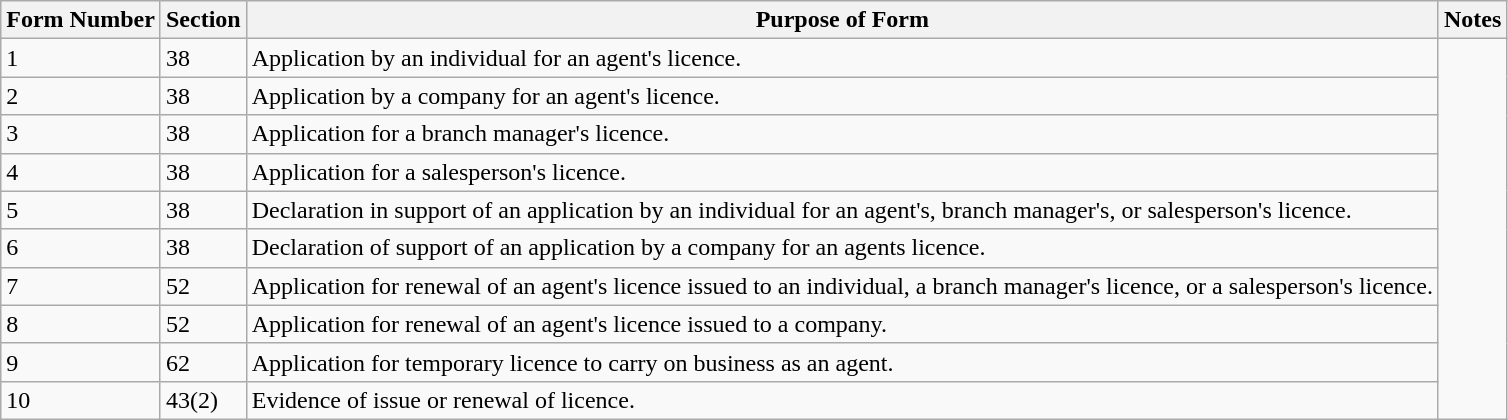<table class= "wikitable">
<tr>
<th>Form Number</th>
<th>Section</th>
<th>Purpose of Form</th>
<th>Notes</th>
</tr>
<tr>
<td>1</td>
<td>38</td>
<td>Application by an individual for an agent's licence.</td>
<td rowspan="10"></td>
</tr>
<tr>
<td>2</td>
<td>38</td>
<td>Application by a company for an agent's licence.</td>
</tr>
<tr>
<td>3</td>
<td>38</td>
<td>Application for a branch manager's licence.</td>
</tr>
<tr>
<td>4</td>
<td>38</td>
<td>Application for a salesperson's licence.</td>
</tr>
<tr>
<td>5</td>
<td>38</td>
<td>Declaration in support of an application by an individual for an agent's, branch manager's, or salesperson's licence.</td>
</tr>
<tr>
<td>6</td>
<td>38</td>
<td>Declaration of support of an application by a company for an agents licence.</td>
</tr>
<tr>
<td>7</td>
<td>52</td>
<td>Application for renewal of an agent's licence issued to an individual, a branch manager's licence, or a salesperson's licence.</td>
</tr>
<tr>
<td>8</td>
<td>52</td>
<td>Application for renewal of an agent's licence issued to a company.</td>
</tr>
<tr>
<td>9</td>
<td>62</td>
<td>Application for temporary licence to carry on business as an agent.</td>
</tr>
<tr>
<td>10</td>
<td>43(2)</td>
<td>Evidence of issue or renewal of licence.</td>
</tr>
</table>
